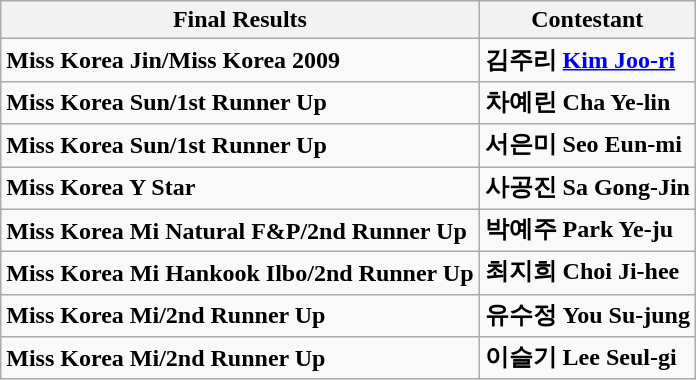<table class="wikitable" border="1">
<tr>
<th>Final Results</th>
<th>Contestant</th>
</tr>
<tr>
<td><strong>Miss Korea Jin/Miss Korea 2009</strong></td>
<td><strong>김주리 <a href='#'>Kim Joo-ri</a></strong></td>
</tr>
<tr>
<td><strong>Miss Korea Sun/1st Runner Up</strong></td>
<td><strong>차예린 Cha Ye-lin</strong></td>
</tr>
<tr>
<td><strong>Miss Korea Sun/1st Runner Up</strong></td>
<td><strong>서은미 Seo Eun-mi</strong></td>
</tr>
<tr>
<td><strong>Miss Korea Y Star</strong></td>
<td><strong>사공진 Sa Gong-Jin</strong></td>
</tr>
<tr>
<td><strong>Miss Korea Mi Natural F&P/2nd Runner Up</strong></td>
<td><strong>박예주 Park Ye-ju</strong></td>
</tr>
<tr>
<td><strong>Miss Korea Mi Hankook Ilbo/2nd Runner Up</strong></td>
<td><strong>최지희 Choi Ji-hee</strong></td>
</tr>
<tr>
<td><strong>Miss Korea Mi/2nd Runner Up</strong></td>
<td><strong>유수정 You Su-jung</strong></td>
</tr>
<tr>
<td><strong>Miss Korea Mi/2nd Runner Up</strong></td>
<td><strong>이슬기 Lee Seul-gi</strong></td>
</tr>
</table>
